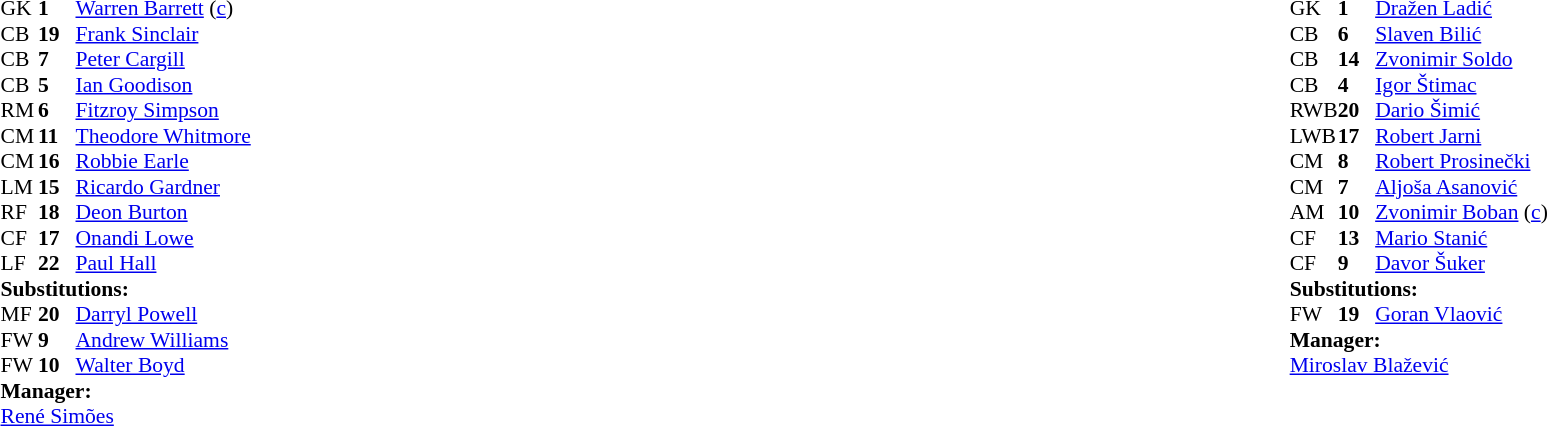<table width="100%">
<tr>
<td valign="top" width="50%"><br><table style="font-size: 90%" cellspacing="0" cellpadding="0">
<tr>
<th width="25"></th>
<th width="25"></th>
</tr>
<tr>
<td>GK</td>
<td><strong>1</strong></td>
<td><a href='#'>Warren Barrett</a> (<a href='#'>c</a>)</td>
</tr>
<tr>
<td>CB</td>
<td><strong>19</strong></td>
<td><a href='#'>Frank Sinclair</a></td>
</tr>
<tr>
<td>CB</td>
<td><strong>7</strong></td>
<td><a href='#'>Peter Cargill</a></td>
<td></td>
<td></td>
</tr>
<tr>
<td>CB</td>
<td><strong>5</strong></td>
<td><a href='#'>Ian Goodison</a></td>
</tr>
<tr>
<td>RM</td>
<td><strong>6</strong></td>
<td><a href='#'>Fitzroy Simpson</a></td>
</tr>
<tr>
<td>CM</td>
<td><strong>11</strong></td>
<td><a href='#'>Theodore Whitmore</a></td>
</tr>
<tr>
<td>CM</td>
<td><strong>16</strong></td>
<td><a href='#'>Robbie Earle</a></td>
<td></td>
<td></td>
</tr>
<tr>
<td>LM</td>
<td><strong>15</strong></td>
<td><a href='#'>Ricardo Gardner</a></td>
</tr>
<tr>
<td>RF</td>
<td><strong>18</strong></td>
<td><a href='#'>Deon Burton</a></td>
<td></td>
</tr>
<tr>
<td>CF</td>
<td><strong>17</strong></td>
<td><a href='#'>Onandi Lowe</a></td>
</tr>
<tr>
<td>LF</td>
<td><strong>22</strong></td>
<td><a href='#'>Paul Hall</a></td>
<td></td>
<td></td>
</tr>
<tr>
<td colspan=3><strong>Substitutions:</strong></td>
</tr>
<tr>
<td>MF</td>
<td><strong>20</strong></td>
<td><a href='#'>Darryl Powell</a></td>
<td></td>
<td></td>
</tr>
<tr>
<td>FW</td>
<td><strong>9</strong></td>
<td><a href='#'>Andrew Williams</a></td>
<td></td>
<td></td>
</tr>
<tr>
<td>FW</td>
<td><strong>10</strong></td>
<td><a href='#'>Walter Boyd</a></td>
<td></td>
<td></td>
</tr>
<tr>
<td colspan=3><strong>Manager:</strong></td>
</tr>
<tr>
<td colspan="4"> <a href='#'>René Simões</a></td>
</tr>
</table>
</td>
<td valign="top"></td>
<td valign="top" width="50%"><br><table style="font-size: 90%" cellspacing="0" cellpadding="0" align="center">
<tr>
<th width="25"></th>
<th width="25"></th>
</tr>
<tr>
<td>GK</td>
<td><strong>1</strong></td>
<td><a href='#'>Dražen Ladić</a></td>
</tr>
<tr>
<td>CB</td>
<td><strong>6</strong></td>
<td><a href='#'>Slaven Bilić</a></td>
</tr>
<tr>
<td>CB</td>
<td><strong>14</strong></td>
<td><a href='#'>Zvonimir Soldo</a></td>
<td></td>
</tr>
<tr>
<td>CB</td>
<td><strong>4</strong></td>
<td><a href='#'>Igor Štimac</a></td>
</tr>
<tr>
<td>RWB</td>
<td><strong>20</strong></td>
<td><a href='#'>Dario Šimić</a></td>
<td></td>
<td></td>
</tr>
<tr>
<td>LWB</td>
<td><strong>17</strong></td>
<td><a href='#'>Robert Jarni</a></td>
</tr>
<tr>
<td>CM</td>
<td><strong>8</strong></td>
<td><a href='#'>Robert Prosinečki</a></td>
</tr>
<tr>
<td>CM</td>
<td><strong>7</strong></td>
<td><a href='#'>Aljoša Asanović</a></td>
</tr>
<tr>
<td>AM</td>
<td><strong>10</strong></td>
<td><a href='#'>Zvonimir Boban</a> (<a href='#'>c</a>)</td>
</tr>
<tr>
<td>CF</td>
<td><strong>13</strong></td>
<td><a href='#'>Mario Stanić</a></td>
</tr>
<tr>
<td>CF</td>
<td><strong>9</strong></td>
<td><a href='#'>Davor Šuker</a></td>
</tr>
<tr>
<td colspan=3><strong>Substitutions:</strong></td>
</tr>
<tr>
<td>FW</td>
<td><strong>19</strong></td>
<td><a href='#'>Goran Vlaović</a></td>
<td></td>
<td></td>
</tr>
<tr>
<td colspan=3><strong>Manager:</strong></td>
</tr>
<tr>
<td colspan="4"><a href='#'>Miroslav Blažević</a></td>
</tr>
</table>
</td>
</tr>
</table>
